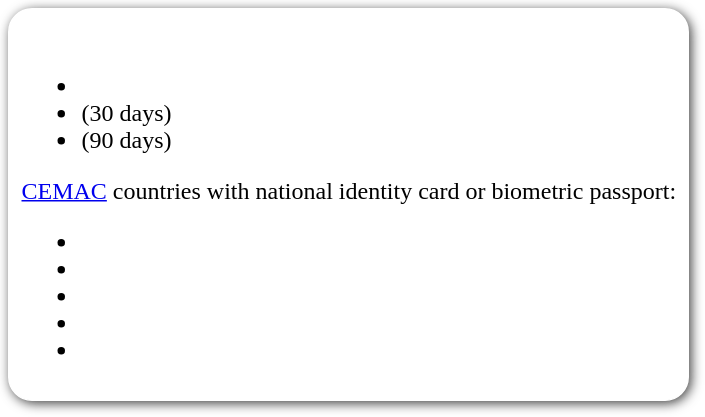<table style=" border-radius:1em; box-shadow: 0.1em 0.1em 0.5em rgba(0,0,0,0.75); background-color: white; border: 1px solid white; padding: 5px;">
<tr style="vertical-align:top;">
<td><br><ul><li></li><li> (30 days)</li><li> (90 days)</li></ul><a href='#'>CEMAC</a> countries with national identity card or biometric passport:<ul><li></li><li></li><li></li><li></li><li></li></ul></td>
</tr>
</table>
